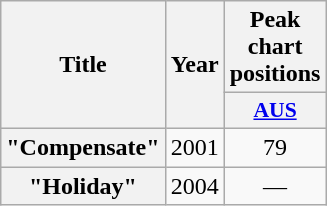<table class="wikitable plainrowheaders" style="text-align:center">
<tr>
<th scope="col" rowspan="2">Title</th>
<th scope="col" rowspan="2">Year</th>
<th scope="col" colspan="1">Peak chart positions</th>
</tr>
<tr>
<th scope="col" style="width:3em;font-size:90%;"><a href='#'>AUS</a><br></th>
</tr>
<tr>
<th scope="row">"Compensate"</th>
<td>2001</td>
<td>79</td>
</tr>
<tr>
<th scope="row">"Holiday"</th>
<td>2004</td>
<td>—</td>
</tr>
</table>
